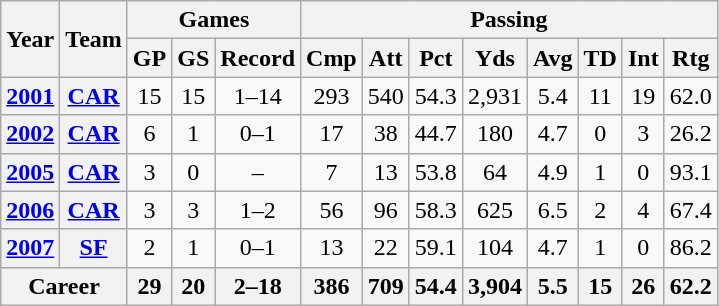<table class="wikitable" style="text-align:center;">
<tr>
<th rowspan="2">Year</th>
<th rowspan="2">Team</th>
<th colspan="3">Games</th>
<th colspan="8">Passing</th>
</tr>
<tr>
<th>GP</th>
<th>GS</th>
<th>Record</th>
<th>Cmp</th>
<th>Att</th>
<th>Pct</th>
<th>Yds</th>
<th>Avg</th>
<th>TD</th>
<th>Int</th>
<th>Rtg</th>
</tr>
<tr>
<th><a href='#'>2001</a></th>
<th><a href='#'>CAR</a></th>
<td>15</td>
<td>15</td>
<td>1–14</td>
<td>293</td>
<td>540</td>
<td>54.3</td>
<td>2,931</td>
<td>5.4</td>
<td>11</td>
<td>19</td>
<td>62.0</td>
</tr>
<tr>
<th><a href='#'>2002</a></th>
<th><a href='#'>CAR</a></th>
<td>6</td>
<td>1</td>
<td>0–1</td>
<td>17</td>
<td>38</td>
<td>44.7</td>
<td>180</td>
<td>4.7</td>
<td>0</td>
<td>3</td>
<td>26.2</td>
</tr>
<tr>
<th><a href='#'>2005</a></th>
<th><a href='#'>CAR</a></th>
<td>3</td>
<td>0</td>
<td>–</td>
<td>7</td>
<td>13</td>
<td>53.8</td>
<td>64</td>
<td>4.9</td>
<td>1</td>
<td>0</td>
<td>93.1</td>
</tr>
<tr>
<th><a href='#'>2006</a></th>
<th><a href='#'>CAR</a></th>
<td>3</td>
<td>3</td>
<td>1–2</td>
<td>56</td>
<td>96</td>
<td>58.3</td>
<td>625</td>
<td>6.5</td>
<td>2</td>
<td>4</td>
<td>67.4</td>
</tr>
<tr>
<th><a href='#'>2007</a></th>
<th><a href='#'>SF</a></th>
<td>2</td>
<td>1</td>
<td>0–1</td>
<td>13</td>
<td>22</td>
<td>59.1</td>
<td>104</td>
<td>4.7</td>
<td>1</td>
<td>0</td>
<td>86.2</td>
</tr>
<tr>
<th colspan="2">Career</th>
<th>29</th>
<th>20</th>
<th>2–18</th>
<th>386</th>
<th>709</th>
<th>54.4</th>
<th>3,904</th>
<th>5.5</th>
<th>15</th>
<th>26</th>
<th>62.2</th>
</tr>
</table>
